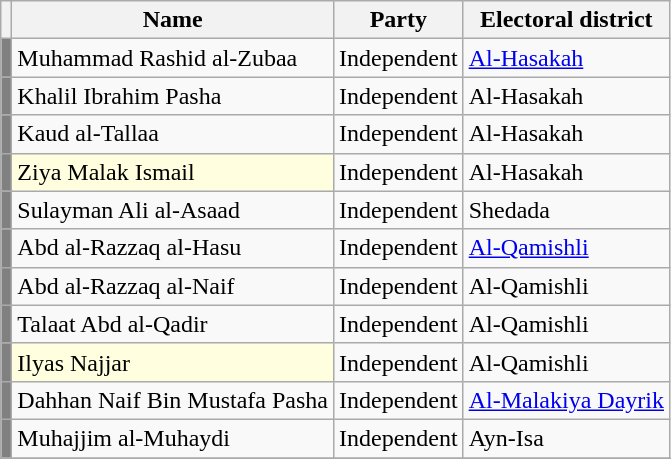<table class="wikitable sortable">
<tr>
<th></th>
<th>Name</th>
<th>Party</th>
<th>Electoral district</th>
</tr>
<tr>
<td bgcolor="grey"></td>
<td>Muhammad Rashid al-Zubaa</td>
<td>Independent</td>
<td><a href='#'>Al-Hasakah</a></td>
</tr>
<tr>
<td bgcolor="grey"></td>
<td>Khalil Ibrahim Pasha</td>
<td>Independent</td>
<td>Al-Hasakah</td>
</tr>
<tr>
<td bgcolor="grey"></td>
<td>Kaud al-Tallaa</td>
<td>Independent</td>
<td>Al-Hasakah</td>
</tr>
<tr>
<td bgcolor="grey"></td>
<td bgcolor="lightyellow">Ziya Malak Ismail</td>
<td>Independent</td>
<td>Al-Hasakah</td>
</tr>
<tr>
<td bgcolor="grey"></td>
<td>Sulayman Ali al-Asaad</td>
<td>Independent</td>
<td>Shedada</td>
</tr>
<tr>
<td bgcolor="grey"></td>
<td>Abd al-Razzaq al-Hasu</td>
<td>Independent</td>
<td><a href='#'>Al-Qamishli</a></td>
</tr>
<tr>
<td bgcolor="grey"></td>
<td>Abd al-Razzaq al-Naif</td>
<td>Independent</td>
<td>Al-Qamishli</td>
</tr>
<tr>
<td bgcolor="grey"></td>
<td>Talaat Abd al-Qadir</td>
<td>Independent</td>
<td>Al-Qamishli</td>
</tr>
<tr>
<td bgcolor="grey"></td>
<td bgcolor="lightyellow">Ilyas Najjar</td>
<td>Independent</td>
<td>Al-Qamishli</td>
</tr>
<tr>
<td bgcolor="grey"></td>
<td>Dahhan Naif Bin Mustafa Pasha</td>
<td>Independent</td>
<td><a href='#'>Al-Malakiya Dayrik</a></td>
</tr>
<tr>
<td bgcolor="grey"></td>
<td>Muhajjim al-Muhaydi</td>
<td>Independent</td>
<td>Ayn-Isa</td>
</tr>
<tr>
</tr>
</table>
